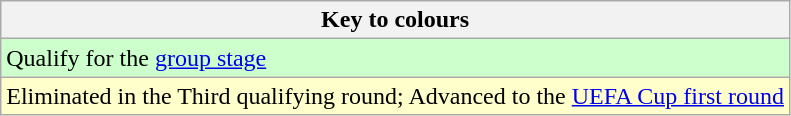<table class="wikitable">
<tr>
<th>Key to colours</th>
</tr>
<tr bgcolor=#ccffcc>
<td>Qualify for the <a href='#'>group stage</a></td>
</tr>
<tr bgcolor=#ffffcc>
<td>Eliminated in the Third qualifying round; Advanced to the <a href='#'>UEFA Cup first round</a></td>
</tr>
</table>
